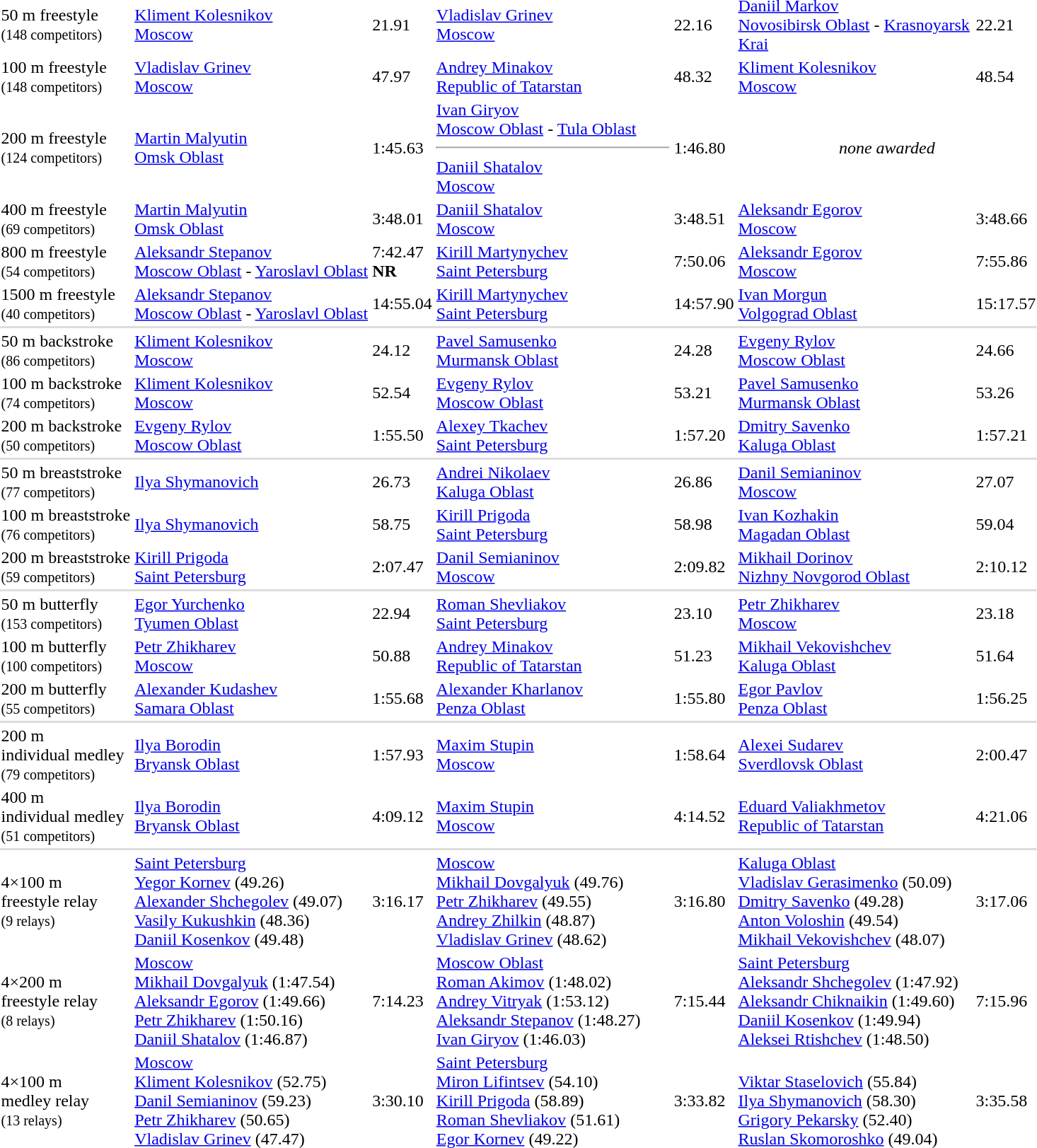<table>
<tr>
<td>50 m freestyle<br><small>(148 competitors)</small></td>
<td width=220><a href='#'>Kliment Kolesnikov</a><br><a href='#'>Moscow</a></td>
<td>21.91</td>
<td width=220><a href='#'>Vladislav Grinev</a><br><a href='#'>Moscow</a></td>
<td>22.16</td>
<td width=220><a href='#'>Daniil Markov</a><br><a href='#'>Novosibirsk Oblast</a> - <a href='#'>Krasnoyarsk Krai</a></td>
<td>22.21</td>
</tr>
<tr>
<td>100 m freestyle<br><small>(148 competitors)</small></td>
<td width=220><a href='#'>Vladislav Grinev</a><br><a href='#'>Moscow</a></td>
<td>47.97</td>
<td width=220><a href='#'>Andrey Minakov</a><br><a href='#'>Republic of Tatarstan</a></td>
<td>48.32</td>
<td width=220><a href='#'>Kliment Kolesnikov</a><br><a href='#'>Moscow</a></td>
<td>48.54</td>
</tr>
<tr>
<td>200 m freestyle<br><small>(124 competitors)</small></td>
<td width=220><a href='#'>Martin Malyutin</a><br><a href='#'>Omsk Oblast</a></td>
<td>1:45.63</td>
<td width=220><a href='#'>Ivan Giryov</a><br><a href='#'>Moscow Oblast</a> - <a href='#'>Tula Oblast</a><hr><a href='#'>Daniil Shatalov</a><br><a href='#'>Moscow</a></td>
<td>1:46.80</td>
<td colspan="2" align=center><em>none awarded</em></td>
</tr>
<tr>
<td>400 m freestyle<br><small>(69 competitors)</small></td>
<td width=220><a href='#'>Martin Malyutin</a><br><a href='#'>Omsk Oblast</a></td>
<td>3:48.01</td>
<td width=220><a href='#'>Daniil Shatalov</a><br><a href='#'>Moscow</a></td>
<td>3:48.51</td>
<td width=220><a href='#'>Aleksandr Egorov</a><br><a href='#'>Moscow</a></td>
<td>3:48.66</td>
</tr>
<tr>
<td>800 m freestyle<br><small>(54 competitors)</small></td>
<td width=220><a href='#'>Aleksandr Stepanov</a><br><a href='#'>Moscow Oblast</a> - <a href='#'>Yaroslavl Oblast</a></td>
<td>7:42.47<br><strong>NR</strong></td>
<td width=220><a href='#'>Kirill Martynychev</a><br><a href='#'>Saint Petersburg</a></td>
<td>7:50.06</td>
<td width=220><a href='#'>Aleksandr Egorov</a><br><a href='#'>Moscow</a></td>
<td>7:55.86</td>
</tr>
<tr>
<td>1500 m freestyle<br><small>(40 competitors)</small></td>
<td width=220><a href='#'>Aleksandr Stepanov</a><br><a href='#'>Moscow Oblast</a> - <a href='#'>Yaroslavl Oblast</a></td>
<td>14:55.04</td>
<td width=220><a href='#'>Kirill Martynychev</a><br><a href='#'>Saint Petersburg</a></td>
<td>14:57.90</td>
<td width=220><a href='#'>Ivan Morgun</a><br><a href='#'>Volgograd Oblast</a></td>
<td>15:17.57</td>
</tr>
<tr bgcolor=#DDDDDD>
<td colspan=7></td>
</tr>
<tr>
<td>50 m backstroke<br><small>(86 competitors)</small></td>
<td width=220><a href='#'>Kliment Kolesnikov</a><br><a href='#'>Moscow</a></td>
<td>24.12</td>
<td width=220><a href='#'>Pavel Samusenko</a><br><a href='#'>Murmansk Oblast</a></td>
<td>24.28</td>
<td width=220><a href='#'>Evgeny Rylov</a><br><a href='#'>Moscow Oblast</a></td>
<td>24.66</td>
</tr>
<tr>
<td>100 m backstroke<br><small>(74 competitors)</small></td>
<td width=220><a href='#'>Kliment Kolesnikov</a><br><a href='#'>Moscow</a></td>
<td>52.54</td>
<td width=220><a href='#'>Evgeny Rylov</a><br><a href='#'>Moscow Oblast</a></td>
<td>53.21</td>
<td width=220><a href='#'>Pavel Samusenko</a><br><a href='#'>Murmansk Oblast</a></td>
<td>53.26</td>
</tr>
<tr>
<td>200 m backstroke<br><small>(50 competitors)</small></td>
<td width=220><a href='#'>Evgeny Rylov</a><br><a href='#'>Moscow Oblast</a></td>
<td>1:55.50</td>
<td width=220><a href='#'>Alexey Tkachev</a><br><a href='#'>Saint Petersburg</a></td>
<td>1:57.20</td>
<td width=220><a href='#'>Dmitry Savenko</a><br><a href='#'>Kaluga Oblast</a></td>
<td>1:57.21</td>
</tr>
<tr bgcolor=#DDDDDD>
<td colspan=7></td>
</tr>
<tr>
<td>50 m breaststroke<br><small>(77 competitors)</small></td>
<td width=220><a href='#'>Ilya Shymanovich</a><br></td>
<td>26.73</td>
<td width=220><a href='#'>Andrei Nikolaev</a><br><a href='#'>Kaluga Oblast</a></td>
<td>26.86</td>
<td width=220><a href='#'>Danil Semianinov</a><br><a href='#'>Moscow</a></td>
<td>27.07</td>
</tr>
<tr>
<td>100 m breaststroke<br><small>(76 competitors)</small></td>
<td width=220><a href='#'>Ilya Shymanovich</a><br></td>
<td>58.75</td>
<td width=220><a href='#'>Kirill Prigoda</a><br><a href='#'>Saint Petersburg</a></td>
<td>58.98</td>
<td width=220><a href='#'>Ivan Kozhakin</a><br><a href='#'>Magadan Oblast</a></td>
<td>59.04</td>
</tr>
<tr>
<td>200 m breaststroke<br><small>(59 competitors)</small></td>
<td width=220><a href='#'>Kirill Prigoda</a><br><a href='#'>Saint Petersburg</a></td>
<td>2:07.47</td>
<td width=220><a href='#'>Danil Semianinov</a><br><a href='#'>Moscow</a></td>
<td>2:09.82</td>
<td width=220><a href='#'>Mikhail Dorinov</a><br><a href='#'>Nizhny Novgorod Oblast</a></td>
<td>2:10.12</td>
</tr>
<tr bgcolor=#DDDDDD>
<td colspan=7></td>
</tr>
<tr>
<td>50 m butterfly<br><small>(153 competitors)</small></td>
<td width=220><a href='#'>Egor Yurchenko</a><br><a href='#'>Tyumen Oblast</a></td>
<td>22.94</td>
<td width=220><a href='#'>Roman Shevliakov</a><br><a href='#'>Saint Petersburg</a></td>
<td>23.10</td>
<td width=220><a href='#'>Petr Zhikharev</a><br><a href='#'>Moscow</a></td>
<td>23.18</td>
</tr>
<tr>
<td>100 m butterfly<br><small>(100 competitors)</small></td>
<td width=220><a href='#'>Petr Zhikharev</a><br><a href='#'>Moscow</a></td>
<td>50.88</td>
<td width=220><a href='#'>Andrey Minakov</a><br><a href='#'>Republic of Tatarstan</a></td>
<td>51.23</td>
<td width=220><a href='#'>Mikhail Vekovishchev</a><br><a href='#'>Kaluga Oblast</a></td>
<td>51.64</td>
</tr>
<tr>
<td>200 m butterfly<br><small>(55 competitors)</small></td>
<td width=220><a href='#'>Alexander Kudashev</a><br><a href='#'>Samara Oblast</a></td>
<td>1:55.68</td>
<td width=220><a href='#'>Alexander Kharlanov</a><br><a href='#'>Penza Oblast</a></td>
<td>1:55.80</td>
<td width=220><a href='#'>Egor Pavlov</a><br><a href='#'>Penza Oblast</a></td>
<td>1:56.25</td>
</tr>
<tr bgcolor=#DDDDDD>
<td colspan=7></td>
</tr>
<tr>
<td>200 m<br>individual medley<br><small>(79 competitors)</small></td>
<td width=220><a href='#'>Ilya Borodin</a><br><a href='#'>Bryansk Oblast</a></td>
<td>1:57.93</td>
<td width=220><a href='#'>Maxim Stupin</a><br><a href='#'>Moscow</a></td>
<td>1:58.64</td>
<td width=220><a href='#'>Alexei Sudarev</a><br><a href='#'>Sverdlovsk Oblast</a></td>
<td>2:00.47</td>
</tr>
<tr>
<td>400 m<br>individual medley<br><small>(51 competitors)</small></td>
<td width=220><a href='#'>Ilya Borodin</a><br><a href='#'>Bryansk Oblast</a></td>
<td>4:09.12</td>
<td width=220><a href='#'>Maxim Stupin</a><br><a href='#'>Moscow</a></td>
<td>4:14.52</td>
<td width=220><a href='#'>Eduard Valiakhmetov</a><br><a href='#'>Republic of Tatarstan</a></td>
<td>4:21.06</td>
</tr>
<tr bgcolor=#DDDDDD>
<td colspan=7></td>
</tr>
<tr>
<td>4×100 m<br>freestyle relay<br><small>(9 relays)</small></td>
<td width=220><a href='#'>Saint Petersburg</a><br><a href='#'>Yegor Kornev</a> (49.26)<br><a href='#'>Alexander Shchegolev</a> (49.07)<br><a href='#'>Vasily Kukushkin</a> (48.36)<br><a href='#'>Daniil Kosenkov</a> (49.48)</td>
<td>3:16.17</td>
<td width=220><a href='#'>Moscow</a><br><a href='#'>Mikhail Dovgalyuk</a> (49.76)<br><a href='#'>Petr Zhikharev</a> (49.55)<br><a href='#'>Andrey Zhilkin</a> (48.87)<br><a href='#'>Vladislav Grinev</a> (48.62)</td>
<td>3:16.80</td>
<td width=220><a href='#'>Kaluga Oblast</a><br><a href='#'>Vladislav Gerasimenko</a> (50.09)<br><a href='#'>Dmitry Savenko</a> (49.28)<br><a href='#'>Anton Voloshin</a> (49.54)<br><a href='#'>Mikhail Vekovishchev</a> (48.07)</td>
<td>3:17.06</td>
</tr>
<tr>
<td>4×200 m<br>freestyle relay<br><small>(8 relays)</small></td>
<td width=220><a href='#'>Moscow</a><br><a href='#'>Mikhail Dovgalyuk</a> (1:47.54)<br><a href='#'>Aleksandr Egorov</a> (1:49.66)<br><a href='#'>Petr Zhikharev</a> (1:50.16)<br><a href='#'>Daniil Shatalov</a> (1:46.87)</td>
<td>7:14.23</td>
<td width=220><a href='#'>Moscow Oblast</a><br><a href='#'>Roman Akimov</a> (1:48.02)<br><a href='#'>Andrey Vitryak</a> (1:53.12)<br><a href='#'>Aleksandr Stepanov</a> (1:48.27)<br><a href='#'>Ivan Giryov</a> (1:46.03)</td>
<td>7:15.44</td>
<td width=220><a href='#'>Saint Petersburg</a><br><a href='#'>Aleksandr Shchegolev</a> (1:47.92)<br><a href='#'>Aleksandr Chiknaikin</a> (1:49.60)<br><a href='#'>Daniil Kosenkov</a> (1:49.94)<br><a href='#'>Aleksei Rtishchev</a> (1:48.50)</td>
<td>7:15.96</td>
</tr>
<tr>
<td>4×100 m<br>medley relay<br><small>(13 relays)</small></td>
<td width=220><a href='#'>Moscow</a><br><a href='#'>Kliment Kolesnikov</a> (52.75)<br><a href='#'>Danil Semianinov</a> (59.23)<br><a href='#'>Petr Zhikharev</a> (50.65)<br><a href='#'>Vladislav Grinev</a> (47.47)</td>
<td>3:30.10</td>
<td width=220><a href='#'>Saint Petersburg</a><br><a href='#'>Miron Lifintsev</a> (54.10)<br><a href='#'>Kirill Prigoda</a> (58.89)<br><a href='#'>Roman Shevliakov</a> (51.61)<br><a href='#'>Egor Kornev</a> (49.22)</td>
<td>3:33.82</td>
<td width=220><br><a href='#'>Viktar Staselovich</a> (55.84)<br><a href='#'>Ilya Shymanovich</a> (58.30)<br><a href='#'>Grigory Pekarsky</a> (52.40)<br><a href='#'>Ruslan Skomoroshko</a> (49.04)</td>
<td>3:35.58</td>
</tr>
</table>
